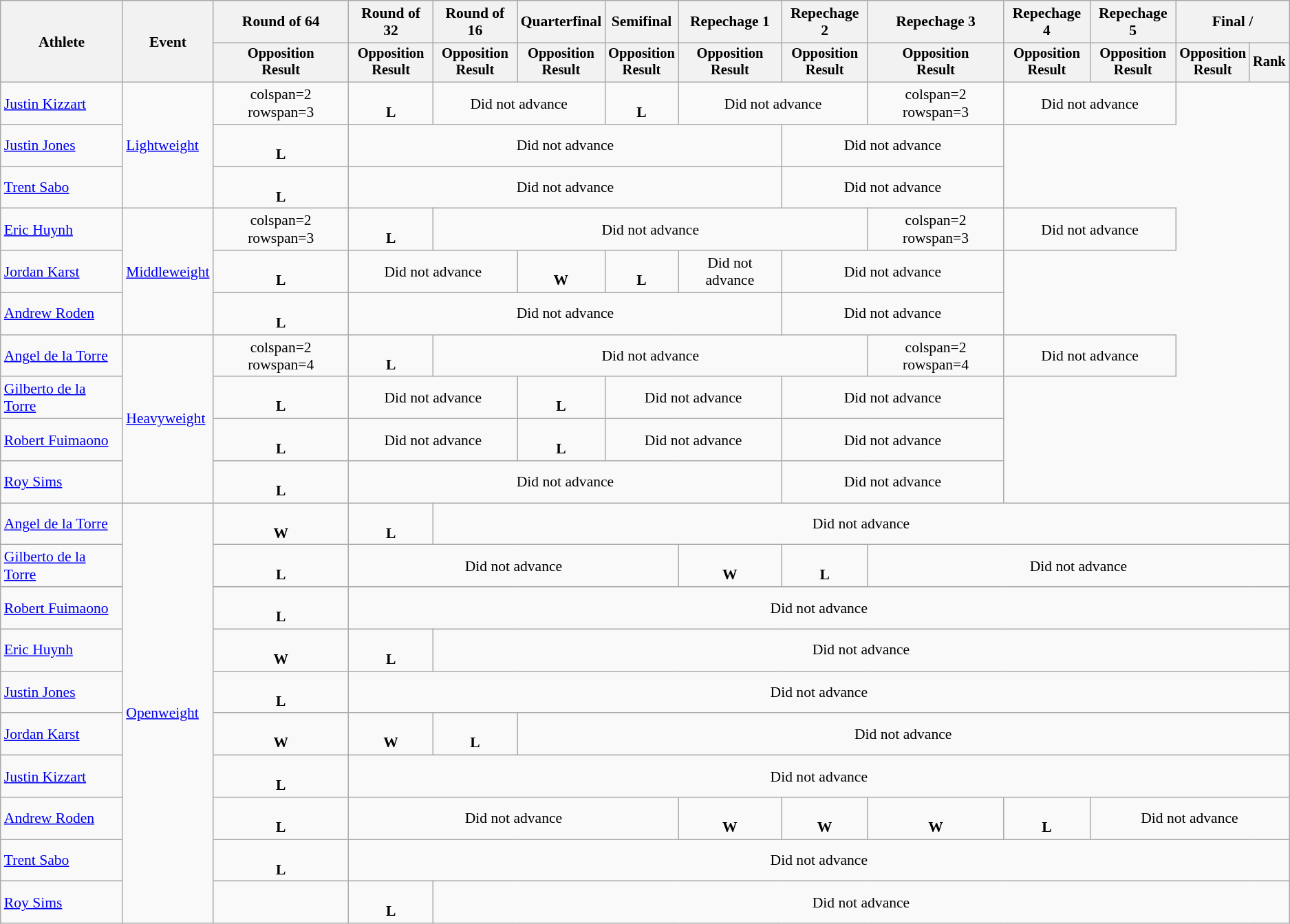<table class=wikitable style=font-size:90%;text-align:center>
<tr>
<th rowspan=2>Athlete</th>
<th rowspan=2>Event</th>
<th>Round of 64</th>
<th>Round of 32</th>
<th>Round of 16</th>
<th>Quarterfinal</th>
<th>Semifinal</th>
<th>Repechage 1</th>
<th>Repechage 2</th>
<th>Repechage 3</th>
<th>Repechage 4</th>
<th>Repechage 5</th>
<th colspan=2>Final / </th>
</tr>
<tr style=font-size:95%>
<th>Opposition<br>Result</th>
<th>Opposition<br>Result</th>
<th>Opposition<br>Result</th>
<th>Opposition<br>Result</th>
<th>Opposition<br>Result</th>
<th>Opposition<br>Result</th>
<th>Opposition<br>Result</th>
<th>Opposition<br>Result</th>
<th>Opposition<br>Result</th>
<th>Opposition<br>Result</th>
<th>Opposition<br>Result</th>
<th>Rank</th>
</tr>
<tr>
<td align=left><a href='#'>Justin Kizzart</a></td>
<td align=left rowspan=3><a href='#'>Lightweight</a></td>
<td>colspan=2 rowspan=3 </td>
<td><br><strong>L</strong></td>
<td colspan=2>Did not advance</td>
<td><br><strong>L</strong></td>
<td colspan=2>Did not advance</td>
<td>colspan=2 rowspan=3 </td>
<td colspan=2>Did not advance</td>
</tr>
<tr>
<td align=left><a href='#'>Justin Jones</a></td>
<td><br><strong>L</strong></td>
<td colspan=5>Did not advance</td>
<td colspan=2>Did not advance</td>
</tr>
<tr>
<td align=left><a href='#'>Trent Sabo</a></td>
<td><br><strong>L</strong></td>
<td colspan=5>Did not advance</td>
<td colspan=2>Did not advance</td>
</tr>
<tr>
<td align=left><a href='#'>Eric Huynh</a></td>
<td align=left rowspan=3><a href='#'>Middleweight</a></td>
<td>colspan=2 rowspan=3 </td>
<td><br><strong>L</strong></td>
<td colspan=5>Did not advance</td>
<td>colspan=2 rowspan=3 </td>
<td colspan=2>Did not advance</td>
</tr>
<tr>
<td align=left><a href='#'>Jordan Karst</a></td>
<td><br><strong>L</strong></td>
<td colspan=2>Did not advance</td>
<td><br><strong>W</strong></td>
<td><br><strong>L</strong></td>
<td>Did not advance</td>
<td colspan=2>Did not advance</td>
</tr>
<tr>
<td align=left><a href='#'>Andrew Roden</a></td>
<td><br><strong>L</strong></td>
<td colspan=5>Did not advance</td>
<td colspan=2>Did not advance</td>
</tr>
<tr>
<td align=left><a href='#'>Angel de la Torre</a></td>
<td align=left rowspan=4><a href='#'>Heavyweight</a></td>
<td>colspan=2 rowspan=4 </td>
<td><br><strong>L</strong></td>
<td colspan=5>Did not advance</td>
<td>colspan=2 rowspan=4 </td>
<td colspan=2>Did not advance</td>
</tr>
<tr>
<td align=left><a href='#'>Gilberto de la Torre</a></td>
<td><br><strong>L</strong></td>
<td colspan=2>Did not advance</td>
<td><br><strong>L</strong></td>
<td colspan=2>Did not advance</td>
<td colspan=2>Did not advance</td>
</tr>
<tr>
<td align=left><a href='#'>Robert Fuimaono</a></td>
<td><br><strong>L</strong></td>
<td colspan=2>Did not advance</td>
<td><br><strong>L</strong></td>
<td colspan=2>Did not advance</td>
<td colspan=2>Did not advance</td>
</tr>
<tr>
<td align=left><a href='#'>Roy Sims</a></td>
<td><br><strong>L</strong></td>
<td colspan=5>Did not advance</td>
<td colspan=2>Did not advance</td>
</tr>
<tr>
<td align=left><a href='#'>Angel de la Torre</a></td>
<td align=left rowspan=10><a href='#'>Openweight</a></td>
<td><br><strong>W</strong></td>
<td><br><strong>L</strong></td>
<td colspan=10>Did not advance</td>
</tr>
<tr>
<td align=left><a href='#'>Gilberto de la Torre</a></td>
<td><br><strong>L</strong></td>
<td colspan=4>Did not advance</td>
<td><br><strong>W</strong></td>
<td><br><strong>L</strong></td>
<td colspan=5>Did not advance</td>
</tr>
<tr>
<td align=left><a href='#'>Robert Fuimaono</a></td>
<td><br><strong>L</strong></td>
<td colspan=11>Did not advance</td>
</tr>
<tr>
<td align=left><a href='#'>Eric Huynh</a></td>
<td><br><strong>W</strong></td>
<td><br><strong>L</strong></td>
<td colspan=10>Did not advance</td>
</tr>
<tr>
<td align=left><a href='#'>Justin Jones</a></td>
<td><br><strong>L</strong></td>
<td colspan=11>Did not advance</td>
</tr>
<tr>
<td align=left><a href='#'>Jordan Karst</a></td>
<td><br><strong>W</strong></td>
<td><br><strong>W</strong></td>
<td><br><strong>L</strong></td>
<td colspan=9>Did not advance</td>
</tr>
<tr>
<td align=left><a href='#'>Justin Kizzart</a></td>
<td><br><strong>L</strong></td>
<td colspan=11>Did not advance</td>
</tr>
<tr>
<td align=left><a href='#'>Andrew Roden</a></td>
<td><br><strong>L</strong></td>
<td colspan=4>Did not advance</td>
<td><br><strong>W</strong></td>
<td><br><strong>W</strong></td>
<td><br><strong>W</strong></td>
<td><br><strong>L</strong></td>
<td colspan=3>Did not advance</td>
</tr>
<tr>
<td align=left><a href='#'>Trent Sabo</a></td>
<td><br><strong>L</strong></td>
<td colspan=11>Did not advance</td>
</tr>
<tr>
<td align=left><a href='#'>Roy Sims</a></td>
<td></td>
<td><br><strong>L</strong></td>
<td colspan=10>Did not advance</td>
</tr>
</table>
